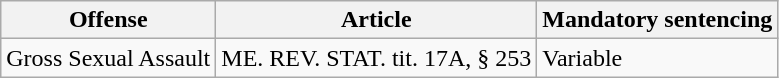<table class="wikitable">
<tr>
<th>Offense</th>
<th>Article</th>
<th>Mandatory sentencing</th>
</tr>
<tr>
<td>Gross Sexual Assault</td>
<td>ME. REV. STAT. tit. 17A, § 253</td>
<td>Variable</td>
</tr>
</table>
